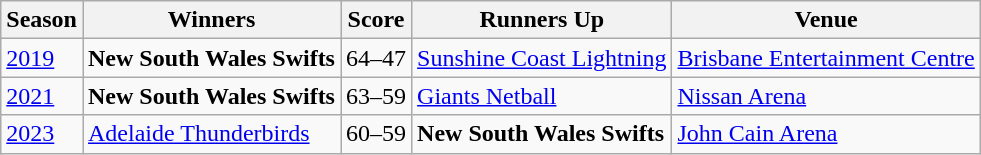<table class="wikitable collapsible">
<tr>
<th>Season</th>
<th>Winners</th>
<th>Score</th>
<th>Runners Up</th>
<th>Venue</th>
</tr>
<tr>
<td><a href='#'>2019</a></td>
<td><strong>New South Wales Swifts</strong></td>
<td>64–47</td>
<td><a href='#'>Sunshine Coast Lightning</a></td>
<td><a href='#'>Brisbane Entertainment Centre</a></td>
</tr>
<tr>
<td><a href='#'>2021</a></td>
<td><strong>New South Wales Swifts</strong></td>
<td>63–59</td>
<td><a href='#'>Giants Netball</a></td>
<td><a href='#'>Nissan Arena</a></td>
</tr>
<tr>
<td><a href='#'>2023</a></td>
<td><a href='#'>Adelaide Thunderbirds</a></td>
<td>60–59</td>
<td><strong>New South Wales Swifts</strong></td>
<td><a href='#'>John Cain Arena</a></td>
</tr>
</table>
